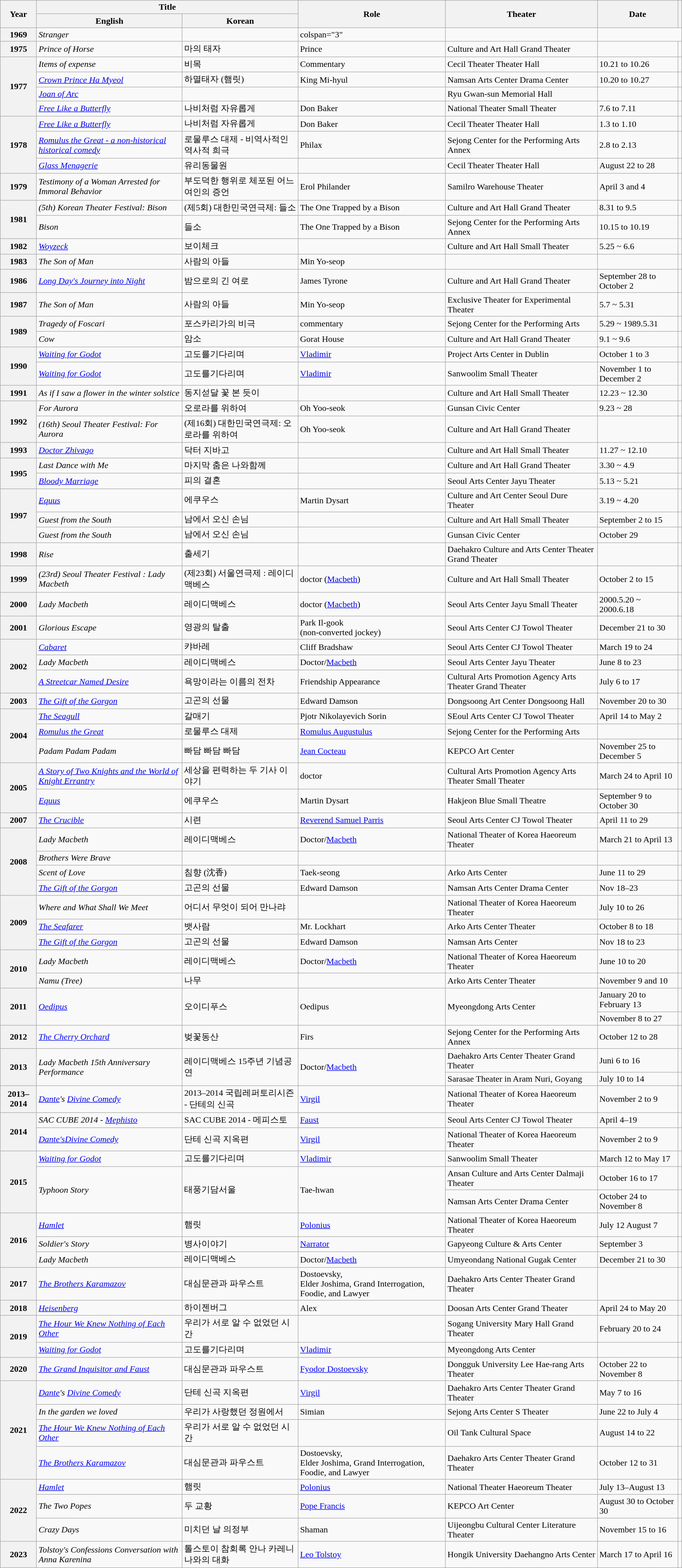<table class="wikitable sortable plainrowheaders" style="clear:none; font-size:100%; padding:0 auto; width:100%; margin:auto">
<tr>
<th scope="col" rowspan="2">Year</th>
<th scope="col" colspan="2">Title</th>
<th scope="col" rowspan="2">Role</th>
<th rowspan="2" scope="col">Theater</th>
<th rowspan="2" scope="col">Date</th>
<th rowspan="2" scope="col" class="unsortable"></th>
</tr>
<tr>
<th>English</th>
<th>Korean</th>
</tr>
<tr>
<th scope="row" rowspan="1">1969</th>
<td><em>Stranger</em></td>
<td></td>
<td>colspan="3" </td>
<td></td>
</tr>
<tr>
<th scope="row" rowspan="1">1975</th>
<td><em>Prince of Horse</em></td>
<td>마의 태자</td>
<td>Prince</td>
<td>Culture and Art Hall Grand Theater</td>
<td></td>
<td></td>
</tr>
<tr>
<th scope="row" rowspan="4">1977</th>
<td><em>Items of expense</em></td>
<td>비목</td>
<td>Commentary</td>
<td>Cecil Theater Theater Hall</td>
<td>10.21 to 10.26</td>
<td></td>
</tr>
<tr>
<td><em><a href='#'>Crown Prince Ha Myeol</a></em></td>
<td>하멸태자 (햄릿)</td>
<td>King Mi-hyul</td>
<td>Namsan Arts Center Drama Center</td>
<td>10.20 to 10.27</td>
<td></td>
</tr>
<tr>
<td><em><a href='#'>Joan of Arc</a></em></td>
<td></td>
<td></td>
<td>Ryu Gwan-sun Memorial Hall</td>
<td></td>
<td></td>
</tr>
<tr>
<td><a href='#'><em>Free Like a Butterfly</em></a></td>
<td>나비처럼 자유롭게</td>
<td>Don Baker</td>
<td>National Theater Small Theater</td>
<td>7.6 to 7.11</td>
<td></td>
</tr>
<tr>
<th scope="row" rowspan="3">1978</th>
<td><a href='#'><em>Free Like a Butterfly</em></a></td>
<td>나비처럼 자유롭게</td>
<td>Don Baker</td>
<td>Cecil Theater Theater Hall</td>
<td>1.3 to 1.10</td>
<td></td>
</tr>
<tr>
<td><em><a href='#'>Romulus the Great - a non-historical historical comedy</a></em></td>
<td>로물루스 대제 - 비역사적인 역사적 희극</td>
<td>Philax</td>
<td>Sejong Center for the Performing Arts Annex</td>
<td>2.8 to 2.13</td>
<td></td>
</tr>
<tr>
<td><a href='#'><em>Glass Menagerie</em></a></td>
<td>유리동물원</td>
<td></td>
<td>Cecil Theater Theater Hall</td>
<td>August 22 to 28</td>
<td></td>
</tr>
<tr>
<th scope="row" rowspan="1">1979</th>
<td><em>Testimony of a Woman Arrested for Immoral Behavior</em></td>
<td>부도덕한 행위로 체포된 어느 여인의 증언</td>
<td>Erol Philander</td>
<td>Samilro Warehouse Theater</td>
<td>April 3 and 4</td>
<td></td>
</tr>
<tr>
<th scope="row" rowspan="2">1981</th>
<td><em>(5th) Korean Theater Festival: Bison</em></td>
<td>(제5회) 대한민국연극제: 들소</td>
<td>The One Trapped by a Bison</td>
<td>Culture and Art Hall Grand Theater</td>
<td>8.31 to 9.5</td>
<td></td>
</tr>
<tr>
<td><em>Bison</em></td>
<td>들소</td>
<td>The One Trapped by a Bison</td>
<td>Sejong Center for the Performing Arts Annex</td>
<td>10.15 to 10.19</td>
<td></td>
</tr>
<tr>
<th scope="row" rowspan="1">1982</th>
<td><em><a href='#'>Woyzeck</a></em></td>
<td>보이체크</td>
<td></td>
<td>Culture and Art Hall Small Theater</td>
<td>5.25 ~ 6.6</td>
<td></td>
</tr>
<tr>
<th scope="row" rowspan="1">1983</th>
<td><em>The Son of Man</em></td>
<td>사람의 아들</td>
<td>Min Yo-seop</td>
<td></td>
<td></td>
<td></td>
</tr>
<tr>
<th scope="row">1986</th>
<td><em><a href='#'>Long Day's Journey into Night</a></em></td>
<td>밤으로의 긴 여로</td>
<td>James Tyrone</td>
<td>Culture and Art Hall Grand Theater</td>
<td>September 28 to October 2</td>
<td></td>
</tr>
<tr>
<th scope="row" rowspan="1">1987</th>
<td><em>The Son of Man</em></td>
<td>사람의 아들</td>
<td>Min Yo-seop</td>
<td>Exclusive Theater for Experimental Theater</td>
<td>5.7 ~ 5.31</td>
<td></td>
</tr>
<tr>
<th scope="row" rowspan="2">1989</th>
<td><em>Tragedy of Foscari</em></td>
<td>포스카리가의 비극</td>
<td>commentary</td>
<td>Sejong Center for the Performing Arts</td>
<td>5.29 ~ 1989.5.31</td>
<td></td>
</tr>
<tr>
<td><em>Cow</em></td>
<td>암소</td>
<td>Gorat House</td>
<td>Culture and Art Hall Grand Theater</td>
<td>9.1 ~ 9.6</td>
<td></td>
</tr>
<tr>
<th scope="row" rowspan="2">1990</th>
<td><em><a href='#'>Waiting for Godot</a></em></td>
<td>고도를기다리며</td>
<td><a href='#'>Vladimir</a></td>
<td>Project Arts Center in Dublin</td>
<td>October 1 to 3</td>
<td></td>
</tr>
<tr>
<td><em><a href='#'>Waiting for Godot</a></em></td>
<td>고도를기다리며</td>
<td><a href='#'>Vladimir</a></td>
<td>Sanwoolim Small Theater</td>
<td>November 1 to December 2</td>
<td></td>
</tr>
<tr>
<th scope="row" rowspan="1">1991</th>
<td><em>As if I saw a flower in the winter solstice</em></td>
<td>동지섣달 꽃 본 듯이</td>
<td></td>
<td>Culture and Art Hall Small Theater</td>
<td>12.23 ~ 12.30</td>
<td></td>
</tr>
<tr>
<th scope="row" rowspan="2">1992</th>
<td><em>For Aurora</em></td>
<td>오로라를 위하여</td>
<td>Oh Yoo-seok</td>
<td>Gunsan Civic Center</td>
<td>9.23 ~ 28</td>
<td></td>
</tr>
<tr>
<td><em>(16th) Seoul Theater Festival: For Aurora</em></td>
<td>(제16회) 대한민국연극제: 오로라를 위하여</td>
<td>Oh Yoo-seok</td>
<td>Culture and Art Hall Grand Theater</td>
<td></td>
<td></td>
</tr>
<tr>
<th scope="row" rowspan="1">1993</th>
<td><a href='#'><em>Doctor Zhivago</em></a></td>
<td>닥터 지바고</td>
<td></td>
<td>Culture and Art Hall Small Theater</td>
<td>11.27 ~ 12.10</td>
<td></td>
</tr>
<tr>
<th scope="row" rowspan="2">1995</th>
<td><em>Last Dance with Me</em></td>
<td>마지막 춤은 나와함께</td>
<td></td>
<td>Culture and Art Hall Grand Theater</td>
<td>3.30 ~ 4.9</td>
<td></td>
</tr>
<tr>
<td><em><a href='#'>Bloody Marriage</a></em></td>
<td>피의 결혼</td>
<td></td>
<td>Seoul Arts Center Jayu Theater</td>
<td>5.13 ~ 5.21</td>
<td></td>
</tr>
<tr>
<th scope="row" rowspan="3">1997</th>
<td><em><a href='#'>Equus</a></em></td>
<td>에쿠우스</td>
<td>Martin Dysart</td>
<td>Culture and Art Center Seoul Dure Theater</td>
<td>3.19 ~ 4.20</td>
<td></td>
</tr>
<tr>
<td><em>Guest from the South</em></td>
<td>남에서 오신 손님</td>
<td></td>
<td>Culture and Art Hall Small Theater</td>
<td>September 2 to 15</td>
<td></td>
</tr>
<tr>
<td><em>Guest from the South</em></td>
<td>남에서 오신 손님</td>
<td></td>
<td>Gunsan Civic Center</td>
<td>October 29</td>
<td></td>
</tr>
<tr>
<th scope="row">1998</th>
<td><em>Rise</em></td>
<td>출세기</td>
<td></td>
<td>Daehakro Culture and Arts Center Theater Grand Theater</td>
<td></td>
<td></td>
</tr>
<tr>
<th scope="row">1999</th>
<td><em>(23rd) Seoul Theater Festival : Lady Macbeth</em></td>
<td>(제23회) 서울연극제 : 레이디 맥베스</td>
<td>doctor (<a href='#'>Macbeth</a>)</td>
<td>Culture and Art Hall Small Theater</td>
<td>October 2 to 15</td>
<td></td>
</tr>
<tr>
<th scope="row">2000</th>
<td><em>Lady Macbeth</em></td>
<td>레이디맥베스</td>
<td>doctor (<a href='#'>Macbeth</a>)</td>
<td>Seoul Arts Center Jayu Small Theater</td>
<td>2000.5.20 ~ 2000.6.18</td>
<td></td>
</tr>
<tr>
<th scope="row">2001</th>
<td><em>Glorious Escape</em></td>
<td>영광의 탈출</td>
<td>Park Il-gook<br>(non-converted jockey)</td>
<td>Seoul Arts Center CJ Towol Theater</td>
<td>December 21 to 30</td>
<td></td>
</tr>
<tr>
<th scope="row" rowspan="3">2002</th>
<td><em><a href='#'>Cabaret</a></em></td>
<td>캬바레</td>
<td>Cliff Bradshaw</td>
<td>Seoul Arts Center CJ Towol Theater</td>
<td>March 19 to 24</td>
<td></td>
</tr>
<tr>
<td><em>Lady Macbeth</em></td>
<td>레이디맥베스</td>
<td>Doctor/<a href='#'>Macbeth</a></td>
<td>Seoul Arts Center Jayu Theater</td>
<td>June 8 to 23</td>
<td></td>
</tr>
<tr>
<td><em><a href='#'>A Streetcar Named Desire</a></em></td>
<td>욕망이라는 이름의 전차</td>
<td>Friendship Appearance</td>
<td>Cultural Arts Promotion Agency Arts Theater Grand Theater</td>
<td>July 6 to 17</td>
<td></td>
</tr>
<tr>
<th scope="row">2003</th>
<td><a href='#'><em>The Gift of the Gorgon</em></a></td>
<td>고곤의 선물</td>
<td>Edward Damson</td>
<td>Dongsoong Art Center Dongsoong Hall</td>
<td>November 20 to 30</td>
<td></td>
</tr>
<tr>
<th scope="row" rowspan="3">2004</th>
<td><em><a href='#'>The Seagull</a></em></td>
<td>갈매기</td>
<td>Pjotr Nikolayevich Sorin</td>
<td>SEoul Arts Center CJ Towol Theater</td>
<td>April 14 to May 2</td>
<td></td>
</tr>
<tr>
<td><em><a href='#'>Romulus the Great</a></em></td>
<td>로물루스 대제</td>
<td><a href='#'>Romulus Augustulus</a></td>
<td>Sejong Center for the Performing Arts</td>
<td></td>
<td></td>
</tr>
<tr>
<td><em>Padam Padam Padam</em></td>
<td>빠담 빠담 빠담</td>
<td><a href='#'>Jean Cocteau</a></td>
<td>KEPCO Art Center</td>
<td>November 25 to December 5</td>
<td></td>
</tr>
<tr>
<th rowspan="2" scope="row">2005</th>
<td><em><a href='#'>A Story of Two Knights and the World of Knight Errantry</a></em></td>
<td>세상을 편력하는 두 기사 이야기</td>
<td>doctor</td>
<td>Cultural Arts Promotion Agency Arts Theater Small Theater</td>
<td>March 24 to April 10</td>
<td></td>
</tr>
<tr>
<td><em><a href='#'>Equus</a></em></td>
<td>에쿠우스</td>
<td>Martin Dysart</td>
<td>Hakjeon Blue Small Theatre</td>
<td>September 9 to October 30</td>
<td></td>
</tr>
<tr>
<th scope="row">2007</th>
<td><em><a href='#'>The Crucible</a></em></td>
<td>시련</td>
<td><a href='#'>Reverend Samuel Parris</a></td>
<td>Seoul Arts Center CJ Towol Theater</td>
<td>April 11 to 29</td>
<td></td>
</tr>
<tr>
<th rowspan="4" scope="row">2008</th>
<td><em>Lady Macbeth</em></td>
<td>레이디맥베스</td>
<td>Doctor/<a href='#'>Macbeth</a></td>
<td>National Theater of Korea Haeoreum Theater</td>
<td>March 21 to April 13</td>
<td></td>
</tr>
<tr>
<td><em>Brothers Were Brave</em></td>
<td></td>
<td></td>
<td></td>
<td></td>
<td></td>
</tr>
<tr>
<td><em>Scent of Love</em></td>
<td>침향 (沈香)</td>
<td>Taek-seong</td>
<td>Arko Arts Center</td>
<td>June 11 to 29</td>
<td></td>
</tr>
<tr>
<td><em><a href='#'>The Gift of the Gorgon</a></em></td>
<td>고곤의 선물</td>
<td>Edward Damson</td>
<td>Namsan Arts Center Drama Center</td>
<td>Nov 18–23</td>
<td></td>
</tr>
<tr>
<th rowspan="3" scope="row">2009</th>
<td><em>Where and What Shall We Meet</em></td>
<td>어디서 무엇이 되어 만나랴</td>
<td></td>
<td>National Theater of Korea Haeoreum Theater</td>
<td>July 10 to 26</td>
<td></td>
</tr>
<tr>
<td><em><a href='#'>The Seafarer</a></em></td>
<td>뱃사람</td>
<td>Mr. Lockhart</td>
<td>Arko Arts Center Theater</td>
<td>October 8 to 18</td>
<td></td>
</tr>
<tr>
<td><em><a href='#'>The Gift of the Gorgon</a></em></td>
<td>고곤의 선물</td>
<td>Edward Damson</td>
<td>Namsan Arts Center</td>
<td>Nov 18 to 23</td>
<td></td>
</tr>
<tr>
<th scope="row" rowspan="2">2010</th>
<td><em>Lady Macbeth</em></td>
<td>레이디맥베스</td>
<td>Doctor/<a href='#'>Macbeth</a></td>
<td>National Theater of Korea Haeoreum Theater</td>
<td>June 10 to 20</td>
<td></td>
</tr>
<tr>
<td><em>Namu (Tree)</em></td>
<td>나무</td>
<td></td>
<td>Arko Arts Center Theater</td>
<td>November 9 and 10</td>
<td></td>
</tr>
<tr>
<th scope="row" rowspan="2">2011</th>
<td rowspan="2"><em><a href='#'>Oedipus</a></em></td>
<td rowspan="2">오이디푸스</td>
<td rowspan="2">Oedipus</td>
<td rowspan="2">Myeongdong Arts Center</td>
<td>January 20 to February 13</td>
<td></td>
</tr>
<tr>
<td>November 8 to 27</td>
<td></td>
</tr>
<tr>
<th scope="row">2012</th>
<td><em><a href='#'>The Cherry Orchard</a></em></td>
<td>벚꽃동산</td>
<td>Firs</td>
<td>Sejong Center for the Performing Arts Annex</td>
<td>October 12 to 28</td>
<td></td>
</tr>
<tr>
<th scope="row" rowspan="2">2013</th>
<td rowspan="2"><em>Lady Macbeth 15th Anniversary Performance</em></td>
<td rowspan="2">레이디맥베스 15주년 기념공연</td>
<td rowspan="2">Doctor/<a href='#'>Macbeth</a></td>
<td>Daehakro Arts Center Theater Grand Theater</td>
<td>Juni 6 to 16</td>
<td></td>
</tr>
<tr>
<td>Sarasae Theater in Aram Nuri, Goyang</td>
<td>July 10 to 14</td>
<td></td>
</tr>
<tr>
<th scope="row">2013–2014</th>
<td><em><a href='#'>Dante</a>'s <a href='#'>Divine Comedy</a></em></td>
<td>2013–2014 국립레퍼토리시즌 - 단테의 신곡</td>
<td><a href='#'>Virgil</a></td>
<td>National Theater of Korea Haeoreum Theater</td>
<td>November 2 to 9</td>
<td></td>
</tr>
<tr>
<th scope="row" rowspan="2">2014</th>
<td><em>SAC CUBE 2014 - <a href='#'>Mephisto</a></em></td>
<td>SAC CUBE 2014 - 메피스토</td>
<td><a href='#'>Faust</a></td>
<td>Seoul Arts Center CJ Towol Theater</td>
<td>April 4–19</td>
<td></td>
</tr>
<tr>
<td><em><a href='#'>Dante's</a><a href='#'>Divine Comedy</a></em></td>
<td>단테 신곡 지옥편</td>
<td><a href='#'>Virgil</a></td>
<td>National Theater of Korea Haeoreum Theater</td>
<td>November 2 to 9</td>
<td></td>
</tr>
<tr>
<th scope="row" rowspan="3">2015</th>
<td><em><a href='#'>Waiting for Godot</a></em></td>
<td>고도를기다리며</td>
<td><a href='#'>Vladimir</a></td>
<td>Sanwoolim Small Theater</td>
<td>March 12 to May 17</td>
<td></td>
</tr>
<tr>
<td rowspan="2"><em>Typhoon Story</em></td>
<td rowspan="2">태풍기담서울</td>
<td rowspan="2">Tae-hwan</td>
<td>Ansan Culture and Arts Center Dalmaji Theater</td>
<td>October 16 to 17</td>
<td></td>
</tr>
<tr>
<td>Namsan Arts Center Drama Center</td>
<td>October 24 to November 8</td>
<td></td>
</tr>
<tr>
<th scope="row" rowspan="3">2016</th>
<td><em><a href='#'>Hamlet</a></em></td>
<td>햄릿</td>
<td><a href='#'>Polonius</a></td>
<td>National Theater of Korea Haeoreum Theater</td>
<td>July 12 August 7</td>
<td></td>
</tr>
<tr>
<td><em>Soldier's Story</em></td>
<td>병사이야기</td>
<td><a href='#'>Narrator</a></td>
<td>Gapyeong Culture & Arts Center</td>
<td>September 3</td>
<td></td>
</tr>
<tr>
<td><em>Lady Macbeth</em></td>
<td>레이디맥베스</td>
<td>Doctor/<a href='#'>Macbeth</a></td>
<td>Umyeondang National Gugak Center</td>
<td>December 21 to 30</td>
<td></td>
</tr>
<tr>
<th scope="row" rowspan="1">2017</th>
<td><em><a href='#'>The Brothers Karamazov</a></em></td>
<td>대심문관과 파우스트</td>
<td>Dostoevsky,<br>Elder Joshima,
Grand Interrogation, Foodie,
and Lawyer</td>
<td>Daehakro Arts Center Theater Grand Theater</td>
<td></td>
<td></td>
</tr>
<tr>
<th scope="row">2018</th>
<td><em><a href='#'>Heisenberg</a></em></td>
<td>하이젠버그</td>
<td>Alex</td>
<td>Doosan Arts Center Grand Theater</td>
<td>April 24 to May 20</td>
<td></td>
</tr>
<tr>
<th scope="row" rowspan="2">2019</th>
<td><em><a href='#'>The Hour We Knew Nothing of Each Other</a></em></td>
<td>우리가 서로 알 수 없었던 시간</td>
<td></td>
<td>Sogang University Mary Hall Grand Theater</td>
<td>February 20 to 24</td>
<td></td>
</tr>
<tr>
<td><em><a href='#'>Waiting for Godot</a></em></td>
<td>고도를기다리며</td>
<td><a href='#'>Vladimir</a></td>
<td>Myeongdong Arts Center</td>
<td></td>
<td></td>
</tr>
<tr>
<th scope="row">2020</th>
<td><em><a href='#'>The Grand Inquisitor and Faust</a></em></td>
<td>대심문관과 파우스트</td>
<td><a href='#'>Fyodor Dostoevsky</a></td>
<td>Dongguk University Lee Hae-rang Arts Theater</td>
<td>October 22 to November 8</td>
<td></td>
</tr>
<tr>
<th rowspan="4" scope="row">2021</th>
<td><em><a href='#'>Dante</a>'s <a href='#'>Divine Comedy</a></em></td>
<td>단테 신곡 지옥편</td>
<td><a href='#'>Virgil</a></td>
<td>Daehakro Arts Center Theater Grand Theater</td>
<td>May 7 to 16</td>
<td></td>
</tr>
<tr>
<td><em>In the garden we loved</em></td>
<td>우리가 사랑했던 정원에서</td>
<td>Simian</td>
<td>Sejong Arts Center S Theater</td>
<td>June 22 to July 4</td>
<td></td>
</tr>
<tr>
<td><em><a href='#'>The Hour We Knew Nothing of Each Other</a></em></td>
<td>우리가 서로 알 수 없었던 시간</td>
<td></td>
<td>Oil Tank Cultural Space</td>
<td>August 14 to 22</td>
<td></td>
</tr>
<tr>
<td><em><a href='#'>The Brothers Karamazov</a></em></td>
<td>대심문관과 파우스트</td>
<td>Dostoevsky,<br>Elder Joshima,
Grand Interrogation, Foodie,
and Lawyer</td>
<td>Daehakro Arts Center Theater Grand Theater</td>
<td>October 12 to 31</td>
<td></td>
</tr>
<tr>
<th scope="row" rowspan="3">2022</th>
<td><em><a href='#'>Hamlet</a></em></td>
<td>햄릿</td>
<td><a href='#'>Polonius</a></td>
<td>National Theater Haeoreum Theater</td>
<td>July 13–August 13</td>
<td></td>
</tr>
<tr>
<td><em>The Two Popes</em></td>
<td>두 교황</td>
<td><a href='#'>Pope Francis</a></td>
<td>KEPCO Art Center</td>
<td>August 30 to October 30</td>
<td></td>
</tr>
<tr>
<td><em>Crazy Days</em></td>
<td>미치던 날 의정부</td>
<td>Shaman</td>
<td>Uijeongbu Cultural Center Literature Theater</td>
<td>November 15 to 16</td>
<td></td>
</tr>
<tr>
<th scope="row" rowspan="1">2023</th>
<td><em>Tolstoy's Confessions Conversation with Anna Karenina</em></td>
<td>톨스토이 참회록 안나 카레니나와의 대화</td>
<td><a href='#'>Leo Tolstoy</a></td>
<td>Hongik University Daehangno Arts Center</td>
<td>March 17 to April 16</td>
<td></td>
</tr>
</table>
